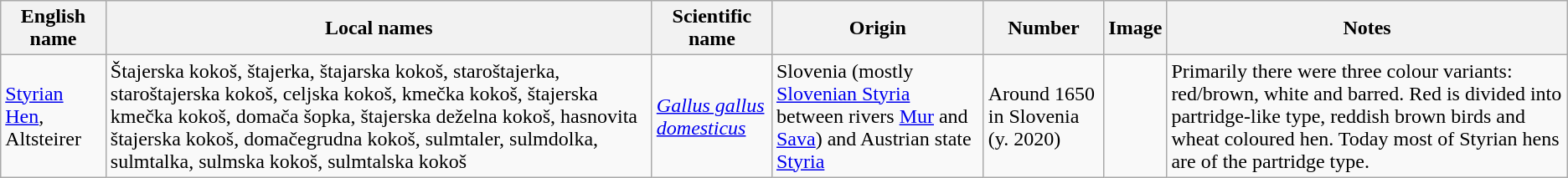<table class="wikitable">
<tr>
<th>English name</th>
<th>Local names</th>
<th>Scientific name</th>
<th>Origin</th>
<th>Number</th>
<th>Image</th>
<th>Notes</th>
</tr>
<tr>
<td><a href='#'>Styrian Hen</a>, Altsteirer</td>
<td>Štajerska kokoš, štajerka, štajarska kokoš, staroštajerka, staroštajerska kokoš, celjska kokoš, kmečka kokoš, štajerska kmečka kokoš, domača šopka, štajerska deželna kokoš, hasnovita štajerska kokoš, domačegrudna kokoš, sulmtaler, sulmdolka, sulmtalka, sulmska kokoš, sulmtalska kokoš</td>
<td><em><a href='#'>Gallus gallus domesticus</a></em></td>
<td>Slovenia (mostly <a href='#'>Slovenian Styria</a> between rivers <a href='#'>Mur</a> and <a href='#'>Sava</a>) and Austrian state <a href='#'>Styria</a></td>
<td>Around 1650 in Slovenia (y. 2020)</td>
<td></td>
<td>Primarily there were three colour variants: red/brown, white and barred. Red is divided into partridge-like type, reddish brown birds and wheat coloured hen. Today most of Styrian hens are of the partridge type.</td>
</tr>
</table>
